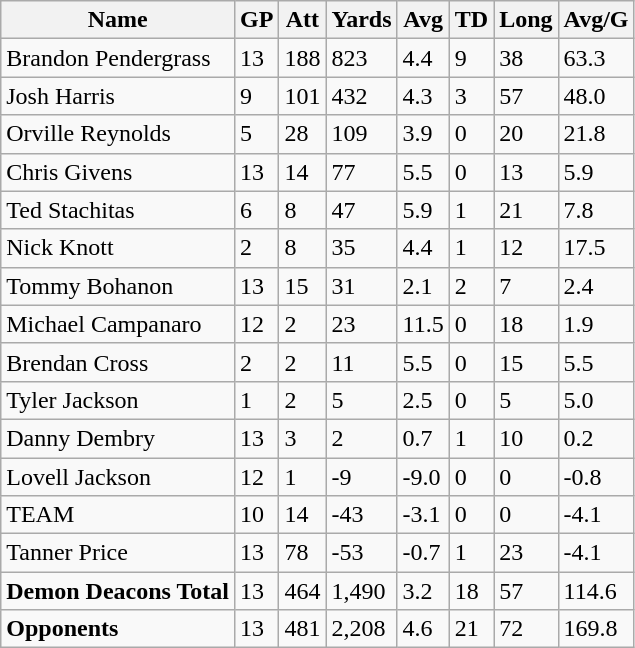<table class="wikitable" style="white-space:nowrap;">
<tr>
<th>Name</th>
<th>GP</th>
<th>Att</th>
<th>Yards</th>
<th>Avg</th>
<th>TD</th>
<th>Long</th>
<th>Avg/G</th>
</tr>
<tr>
<td>Brandon Pendergrass</td>
<td>13</td>
<td>188</td>
<td>823</td>
<td>4.4</td>
<td>9</td>
<td>38</td>
<td>63.3</td>
</tr>
<tr>
<td>Josh Harris</td>
<td>9</td>
<td>101</td>
<td>432</td>
<td>4.3</td>
<td>3</td>
<td>57</td>
<td>48.0</td>
</tr>
<tr>
<td>Orville Reynolds</td>
<td>5</td>
<td>28</td>
<td>109</td>
<td>3.9</td>
<td>0</td>
<td>20</td>
<td>21.8</td>
</tr>
<tr>
<td>Chris Givens</td>
<td>13</td>
<td>14</td>
<td>77</td>
<td>5.5</td>
<td>0</td>
<td>13</td>
<td>5.9</td>
</tr>
<tr>
<td>Ted Stachitas</td>
<td>6</td>
<td>8</td>
<td>47</td>
<td>5.9</td>
<td>1</td>
<td>21</td>
<td>7.8</td>
</tr>
<tr>
<td>Nick Knott</td>
<td>2</td>
<td>8</td>
<td>35</td>
<td>4.4</td>
<td>1</td>
<td>12</td>
<td>17.5</td>
</tr>
<tr>
<td>Tommy Bohanon</td>
<td>13</td>
<td>15</td>
<td>31</td>
<td>2.1</td>
<td>2</td>
<td>7</td>
<td>2.4</td>
</tr>
<tr>
<td>Michael Campanaro</td>
<td>12</td>
<td>2</td>
<td>23</td>
<td>11.5</td>
<td>0</td>
<td>18</td>
<td>1.9</td>
</tr>
<tr>
<td>Brendan Cross</td>
<td>2</td>
<td>2</td>
<td>11</td>
<td>5.5</td>
<td>0</td>
<td>15</td>
<td>5.5</td>
</tr>
<tr>
<td>Tyler Jackson</td>
<td>1</td>
<td>2</td>
<td>5</td>
<td>2.5</td>
<td>0</td>
<td>5</td>
<td>5.0</td>
</tr>
<tr>
<td>Danny Dembry</td>
<td>13</td>
<td>3</td>
<td>2</td>
<td>0.7</td>
<td>1</td>
<td>10</td>
<td>0.2</td>
</tr>
<tr>
<td>Lovell Jackson</td>
<td>12</td>
<td>1</td>
<td>-9</td>
<td>-9.0</td>
<td>0</td>
<td>0</td>
<td>-0.8</td>
</tr>
<tr>
<td>TEAM</td>
<td>10</td>
<td>14</td>
<td>-43</td>
<td>-3.1</td>
<td>0</td>
<td>0</td>
<td>-4.1</td>
</tr>
<tr>
<td>Tanner Price</td>
<td>13</td>
<td>78</td>
<td>-53</td>
<td>-0.7</td>
<td>1</td>
<td>23</td>
<td>-4.1</td>
</tr>
<tr>
<td><strong>Demon Deacons Total</strong></td>
<td>13</td>
<td>464</td>
<td>1,490</td>
<td>3.2</td>
<td>18</td>
<td>57</td>
<td>114.6</td>
</tr>
<tr>
<td><strong>Opponents</strong></td>
<td>13</td>
<td>481</td>
<td>2,208</td>
<td>4.6</td>
<td>21</td>
<td>72</td>
<td>169.8</td>
</tr>
</table>
